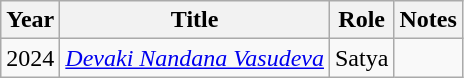<table class="wikitable">
<tr>
<th>Year</th>
<th>Title</th>
<th>Role</th>
<th>Notes</th>
</tr>
<tr>
<td>2024</td>
<td><em><a href='#'>Devaki Nandana Vasudeva</a></em></td>
<td>Satya</td>
<td></td>
</tr>
</table>
